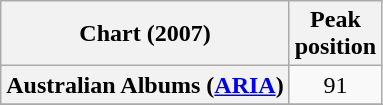<table class="wikitable sortable plainrowheaders" style="text-align:center">
<tr>
<th scope="col">Chart (2007)</th>
<th scope="col">Peak<br> position</th>
</tr>
<tr>
<th scope="row">Australian Albums (<a href='#'>ARIA</a>)</th>
<td>91</td>
</tr>
<tr>
</tr>
<tr>
</tr>
</table>
